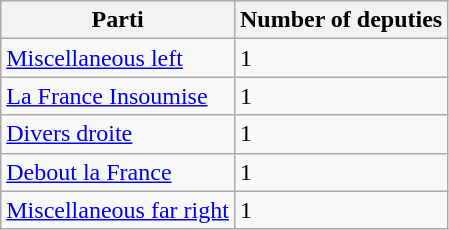<table class="wikitable">
<tr>
<th>Parti</th>
<th>Number of deputies</th>
</tr>
<tr>
<td><a href='#'>Miscellaneous left</a></td>
<td>1</td>
</tr>
<tr>
<td><a href='#'>La France Insoumise</a></td>
<td>1</td>
</tr>
<tr>
<td><a href='#'>Divers droite</a></td>
<td>1</td>
</tr>
<tr>
<td><a href='#'>Debout la France</a></td>
<td>1</td>
</tr>
<tr>
<td><a href='#'>Miscellaneous far right</a></td>
<td>1</td>
</tr>
</table>
